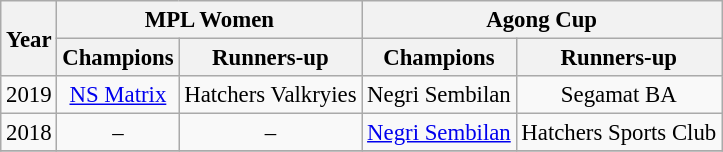<table class="wikitable" style="font-size:95%;">
<tr>
<th rowspan="2">Year</th>
<th colspan=2>MPL Women</th>
<th colspan=2>Agong Cup</th>
</tr>
<tr>
<th>Champions</th>
<th>Runners-up</th>
<th>Champions</th>
<th>Runners-up</th>
</tr>
<tr>
<td>2019</td>
<td style="text-align:center;"><a href='#'>NS Matrix</a></td>
<td style="text-align:center;">Hatchers Valkryies</td>
<td style="text-align:center;">Negri Sembilan</td>
<td style="text-align:center;">Segamat BA</td>
</tr>
<tr>
<td>2018</td>
<td style="text-align:center;">–</td>
<td style="text-align:center;">–</td>
<td style="text-align:center;"><a href='#'>Negri Sembilan</a></td>
<td style="text-align:center;">Hatchers Sports Club</td>
</tr>
<tr>
</tr>
</table>
